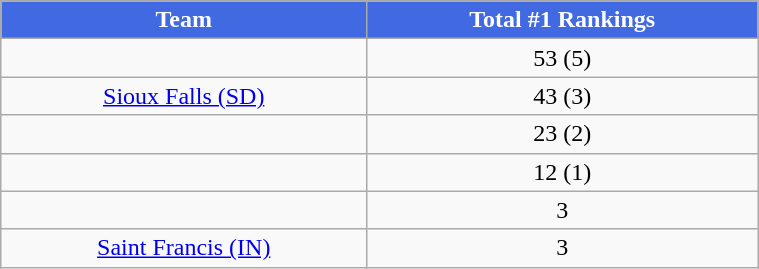<table class="wikitable" style="width:40%;">
<tr>
<th style="background:#4169E1; color:white;">Team</th>
<th style="background:#4169E1; color:white;">Total #1 Rankings</th>
</tr>
<tr style="text-align:center;">
<td></td>
<td>53 (5)</td>
</tr>
<tr style="text-align:center;">
<td><a href='#'>Sioux Falls (SD)</a></td>
<td>43 (3)</td>
</tr>
<tr style="text-align:center;">
<td></td>
<td>23 (2)</td>
</tr>
<tr style="text-align:center;">
<td></td>
<td>12 (1)</td>
</tr>
<tr style="text-align:center;">
<td></td>
<td>3</td>
</tr>
<tr style="text-align:center;">
<td><a href='#'>Saint Francis (IN)</a></td>
<td>3</td>
</tr>
</table>
